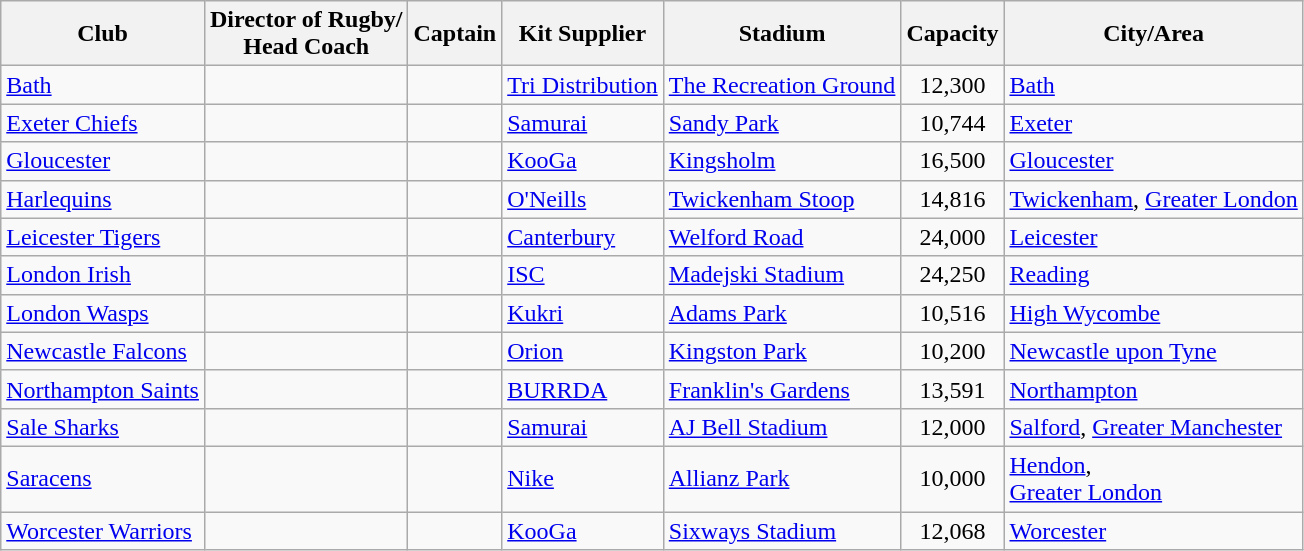<table class="wikitable sortable">
<tr>
<th>Club</th>
<th>Director of Rugby/<br>Head Coach</th>
<th>Captain</th>
<th>Kit Supplier</th>
<th>Stadium</th>
<th>Capacity</th>
<th>City/Area</th>
</tr>
<tr>
<td><a href='#'>Bath</a></td>
<td></td>
<td></td>
<td><a href='#'>Tri Distribution</a></td>
<td><a href='#'>The Recreation Ground</a></td>
<td align=center>12,300</td>
<td><a href='#'>Bath</a></td>
</tr>
<tr>
<td><a href='#'>Exeter Chiefs</a></td>
<td></td>
<td></td>
<td><a href='#'>Samurai</a></td>
<td><a href='#'>Sandy Park</a></td>
<td align=center>10,744</td>
<td><a href='#'>Exeter</a></td>
</tr>
<tr>
<td><a href='#'>Gloucester</a></td>
<td></td>
<td></td>
<td><a href='#'>KooGa</a></td>
<td><a href='#'>Kingsholm</a></td>
<td align=center>16,500</td>
<td><a href='#'>Gloucester</a></td>
</tr>
<tr>
<td><a href='#'>Harlequins</a></td>
<td></td>
<td></td>
<td><a href='#'>O'Neills</a></td>
<td><a href='#'>Twickenham Stoop</a></td>
<td align=center>14,816</td>
<td><a href='#'>Twickenham</a>, <a href='#'>Greater London</a></td>
</tr>
<tr>
<td><a href='#'>Leicester Tigers</a></td>
<td></td>
<td></td>
<td><a href='#'>Canterbury</a></td>
<td><a href='#'>Welford Road</a></td>
<td align=center>24,000</td>
<td><a href='#'>Leicester</a></td>
</tr>
<tr>
<td><a href='#'>London Irish</a></td>
<td></td>
<td></td>
<td><a href='#'>ISC</a></td>
<td><a href='#'>Madejski Stadium</a></td>
<td align=center>24,250</td>
<td><a href='#'>Reading</a></td>
</tr>
<tr>
<td><a href='#'>London Wasps</a></td>
<td></td>
<td></td>
<td><a href='#'>Kukri</a></td>
<td><a href='#'>Adams Park</a></td>
<td align=center>10,516</td>
<td><a href='#'>High Wycombe</a></td>
</tr>
<tr>
<td><a href='#'>Newcastle Falcons</a></td>
<td></td>
<td></td>
<td><a href='#'>Orion</a></td>
<td><a href='#'>Kingston Park</a></td>
<td align=center>10,200</td>
<td><a href='#'>Newcastle upon Tyne</a></td>
</tr>
<tr>
<td><a href='#'>Northampton Saints</a></td>
<td></td>
<td></td>
<td><a href='#'>BURRDA</a></td>
<td><a href='#'>Franklin's Gardens</a></td>
<td align=center>13,591</td>
<td><a href='#'>Northampton</a></td>
</tr>
<tr>
<td><a href='#'>Sale Sharks</a></td>
<td></td>
<td></td>
<td><a href='#'>Samurai</a></td>
<td><a href='#'>AJ Bell Stadium</a></td>
<td align=center>12,000</td>
<td><a href='#'>Salford</a>, <a href='#'>Greater Manchester</a></td>
</tr>
<tr>
<td><a href='#'>Saracens</a></td>
<td></td>
<td></td>
<td><a href='#'>Nike</a></td>
<td><a href='#'>Allianz Park</a></td>
<td align=center>10,000</td>
<td><a href='#'>Hendon</a>,<br><a href='#'>Greater London</a></td>
</tr>
<tr>
<td><a href='#'>Worcester Warriors</a></td>
<td></td>
<td></td>
<td><a href='#'>KooGa</a></td>
<td><a href='#'>Sixways Stadium</a></td>
<td align=center>12,068</td>
<td><a href='#'>Worcester</a></td>
</tr>
</table>
